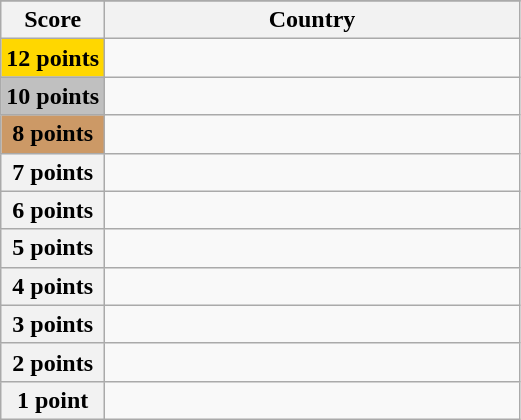<table class="wikitable">
<tr>
</tr>
<tr>
<th scope="col" width="20%">Score</th>
<th scope="col">Country</th>
</tr>
<tr>
<th scope="row" style="background:gold">12 points</th>
<td></td>
</tr>
<tr>
<th scope="row" style="background:silver">10 points</th>
<td></td>
</tr>
<tr>
<th scope="row" style="background:#CC9966">8 points</th>
<td></td>
</tr>
<tr>
<th scope="row">7 points</th>
<td></td>
</tr>
<tr>
<th scope="row">6 points</th>
<td></td>
</tr>
<tr>
<th scope="row">5 points</th>
<td></td>
</tr>
<tr>
<th scope="row">4 points</th>
<td></td>
</tr>
<tr>
<th scope="row">3 points</th>
<td></td>
</tr>
<tr>
<th scope="row">2 points</th>
<td></td>
</tr>
<tr>
<th scope="row">1 point</th>
<td></td>
</tr>
</table>
